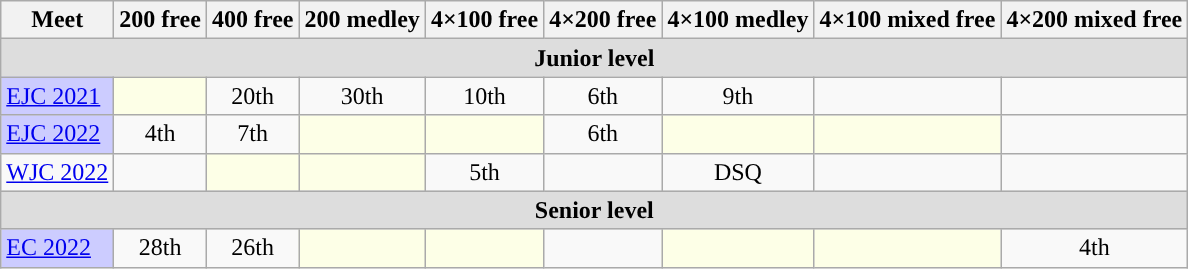<table class="sortable wikitable">
<tr>
<th>Meet</th>
<th class="unsortable">200 free</th>
<th class="unsortable">400 free</th>
<th class="unsortable">200 medley</th>
<th class="unsortable">4×100 free</th>
<th class="unsortable">4×200 free</th>
<th class="unsortable">4×100 medley</th>
<th class="unsortable">4×100 mixed free</th>
<th class="unsortable">4×200 mixed free</th>
</tr>
<tr bgcolor="#DDDDDD">
<td colspan="9" align="center"><strong>Junior level</strong></td>
</tr>
<tr>
<td style="background:#ccccff"><a href='#'>EJC 2021</a></td>
<td style="background:#fdffe7"></td>
<td align="center">20th</td>
<td align="center">30th</td>
<td align="center">10th</td>
<td align="center">6th</td>
<td align="center">9th</td>
<td align="center"></td>
<td></td>
</tr>
<tr>
<td style="background:#ccccff"><a href='#'>EJC 2022</a></td>
<td align="center">4th</td>
<td align="center">7th</td>
<td style="background:#fdffe7"></td>
<td style="background:#fdffe7"></td>
<td align="center">6th</td>
<td style="background:#fdffe7"></td>
<td style="background:#fdffe7"></td>
<td></td>
</tr>
<tr>
<td><a href='#'>WJC 2022</a></td>
<td align="center"></td>
<td style="background:#fdffe7"></td>
<td style="background:#fdffe7"></td>
<td align="center">5th</td>
<td align="center"></td>
<td align="center">DSQ</td>
<td align="center"></td>
<td></td>
</tr>
<tr bgcolor="#DDDDDD">
<td colspan="9" align="center"><strong>Senior level</strong></td>
</tr>
<tr>
<td style="background:#ccccff"><a href='#'>EC 2022</a></td>
<td align="center">28th</td>
<td align="center">26th</td>
<td style="background:#fdffe7"></td>
<td style="background:#fdffe7"></td>
<td align="center"></td>
<td style="background:#fdffe7"></td>
<td style="background:#fdffe7"></td>
<td align="center">4th</td>
</tr>
</table>
